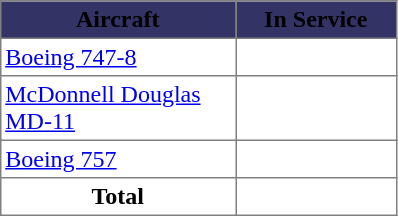<table class="toccolours" border="1" cellpadding="3" style="border-collapse:collapse; margin:1em auto;">
<tr bgcolor=#333366>
<th><span>Aircraft</span></th>
<th><span>In Service</span></th>
</tr>
<tr>
<td width="150px"><a href='#'>Boeing 747-8</a></td>
<td width="100px"></td>
</tr>
<tr>
<td width="150px"><a href='#'>McDonnell Douglas MD-11</a></td>
<td width="100px"></td>
</tr>
<tr>
<td width="150px"><a href='#'>Boeing 757</a></td>
<td width="100px"></td>
</tr>
<tr>
<th>Total</th>
<th></th>
</tr>
</table>
